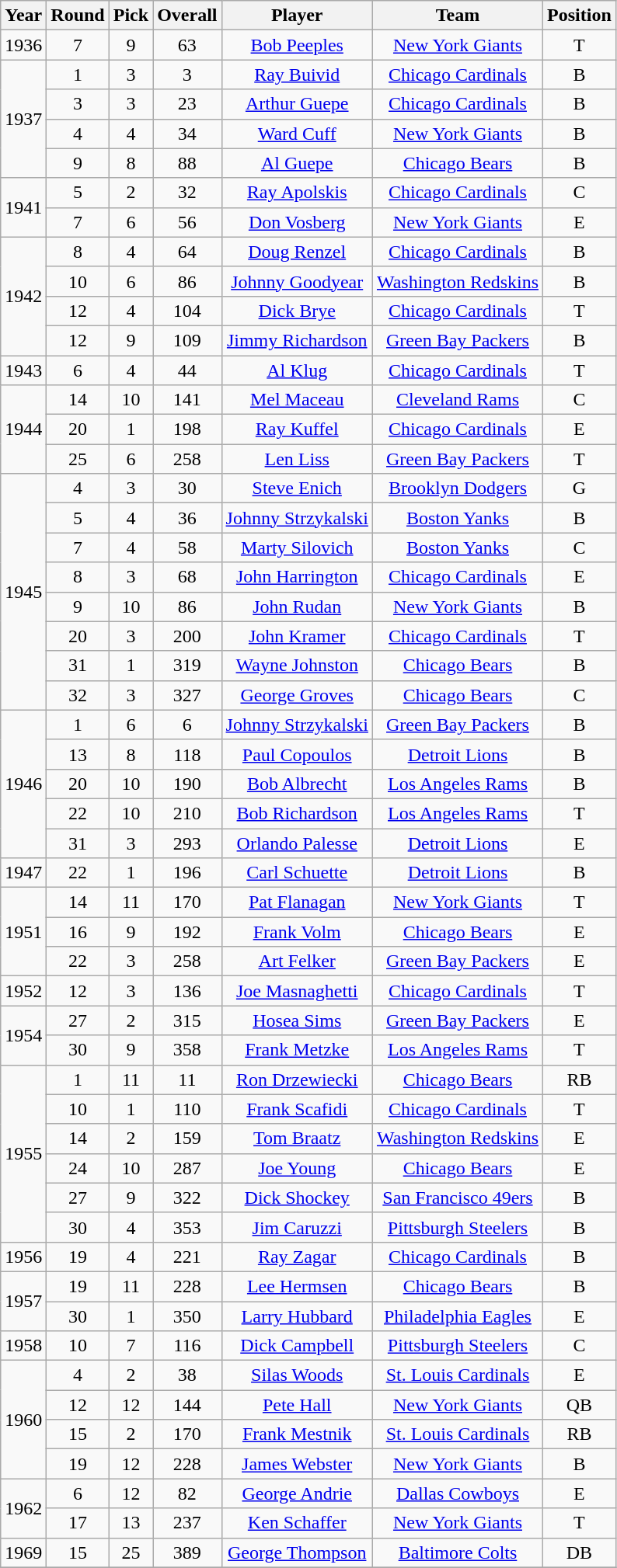<table class="wikitable sortable" style="text-align: center;">
<tr>
<th>Year</th>
<th>Round</th>
<th>Pick</th>
<th>Overall</th>
<th>Player</th>
<th>Team</th>
<th>Position</th>
</tr>
<tr>
<td>1936</td>
<td>7</td>
<td>9</td>
<td>63</td>
<td><a href='#'>Bob Peeples</a></td>
<td><a href='#'>New York Giants</a></td>
<td>T</td>
</tr>
<tr>
<td rowspan="4">1937</td>
<td>1</td>
<td>3</td>
<td>3</td>
<td><a href='#'>Ray Buivid</a></td>
<td><a href='#'>Chicago Cardinals</a></td>
<td>B</td>
</tr>
<tr>
<td>3</td>
<td>3</td>
<td>23</td>
<td><a href='#'>Arthur Guepe</a></td>
<td><a href='#'>Chicago Cardinals</a></td>
<td>B</td>
</tr>
<tr>
<td>4</td>
<td>4</td>
<td>34</td>
<td><a href='#'>Ward Cuff</a></td>
<td><a href='#'>New York Giants</a></td>
<td>B</td>
</tr>
<tr>
<td>9</td>
<td>8</td>
<td>88</td>
<td><a href='#'>Al Guepe</a></td>
<td><a href='#'>Chicago Bears</a></td>
<td>B</td>
</tr>
<tr>
<td rowspan="2">1941</td>
<td>5</td>
<td>2</td>
<td>32</td>
<td><a href='#'>Ray Apolskis</a></td>
<td><a href='#'>Chicago Cardinals</a></td>
<td>C</td>
</tr>
<tr>
<td>7</td>
<td>6</td>
<td>56</td>
<td><a href='#'>Don Vosberg</a></td>
<td><a href='#'>New York Giants</a></td>
<td>E</td>
</tr>
<tr>
<td rowspan="4">1942</td>
<td>8</td>
<td>4</td>
<td>64</td>
<td><a href='#'>Doug Renzel</a></td>
<td><a href='#'>Chicago Cardinals</a></td>
<td>B</td>
</tr>
<tr>
<td>10</td>
<td>6</td>
<td>86</td>
<td><a href='#'>Johnny Goodyear</a></td>
<td><a href='#'>Washington Redskins</a></td>
<td>B</td>
</tr>
<tr>
<td>12</td>
<td>4</td>
<td>104</td>
<td><a href='#'>Dick Brye</a></td>
<td><a href='#'>Chicago Cardinals</a></td>
<td>T</td>
</tr>
<tr>
<td>12</td>
<td>9</td>
<td>109</td>
<td><a href='#'>Jimmy Richardson</a></td>
<td><a href='#'>Green Bay Packers</a></td>
<td>B</td>
</tr>
<tr>
<td>1943</td>
<td>6</td>
<td>4</td>
<td>44</td>
<td><a href='#'>Al Klug</a></td>
<td><a href='#'>Chicago Cardinals</a></td>
<td>T</td>
</tr>
<tr>
<td rowspan="3">1944</td>
<td>14</td>
<td>10</td>
<td>141</td>
<td><a href='#'>Mel Maceau</a></td>
<td><a href='#'>Cleveland Rams</a></td>
<td>C</td>
</tr>
<tr>
<td>20</td>
<td>1</td>
<td>198</td>
<td><a href='#'>Ray Kuffel</a></td>
<td><a href='#'>Chicago Cardinals</a></td>
<td>E</td>
</tr>
<tr>
<td>25</td>
<td>6</td>
<td>258</td>
<td><a href='#'>Len Liss</a></td>
<td><a href='#'>Green Bay Packers</a></td>
<td>T</td>
</tr>
<tr>
<td rowspan="8">1945</td>
<td>4</td>
<td>3</td>
<td>30</td>
<td><a href='#'>Steve Enich</a></td>
<td><a href='#'>Brooklyn Dodgers</a></td>
<td>G</td>
</tr>
<tr>
<td>5</td>
<td>4</td>
<td>36</td>
<td><a href='#'>Johnny Strzykalski</a></td>
<td><a href='#'>Boston Yanks</a></td>
<td>B</td>
</tr>
<tr>
<td>7</td>
<td>4</td>
<td>58</td>
<td><a href='#'>Marty Silovich</a></td>
<td><a href='#'>Boston Yanks</a></td>
<td>C</td>
</tr>
<tr>
<td>8</td>
<td>3</td>
<td>68</td>
<td><a href='#'>John Harrington</a></td>
<td><a href='#'>Chicago Cardinals</a></td>
<td>E</td>
</tr>
<tr>
<td>9</td>
<td>10</td>
<td>86</td>
<td><a href='#'>John Rudan</a></td>
<td><a href='#'>New York Giants</a></td>
<td>B</td>
</tr>
<tr>
<td>20</td>
<td>3</td>
<td>200</td>
<td><a href='#'>John Kramer</a></td>
<td><a href='#'>Chicago Cardinals</a></td>
<td>T</td>
</tr>
<tr>
<td>31</td>
<td>1</td>
<td>319</td>
<td><a href='#'>Wayne Johnston</a></td>
<td><a href='#'>Chicago Bears</a></td>
<td>B</td>
</tr>
<tr>
<td>32</td>
<td>3</td>
<td>327</td>
<td><a href='#'>George Groves</a></td>
<td><a href='#'>Chicago Bears</a></td>
<td>C</td>
</tr>
<tr>
<td rowspan="5">1946</td>
<td>1</td>
<td>6</td>
<td>6</td>
<td><a href='#'>Johnny Strzykalski</a></td>
<td><a href='#'>Green Bay Packers</a></td>
<td>B</td>
</tr>
<tr>
<td>13</td>
<td>8</td>
<td>118</td>
<td><a href='#'>Paul Copoulos</a></td>
<td><a href='#'>Detroit Lions</a></td>
<td>B</td>
</tr>
<tr>
<td>20</td>
<td>10</td>
<td>190</td>
<td><a href='#'>Bob Albrecht</a></td>
<td><a href='#'>Los Angeles Rams</a></td>
<td>B</td>
</tr>
<tr>
<td>22</td>
<td>10</td>
<td>210</td>
<td><a href='#'>Bob Richardson</a></td>
<td><a href='#'>Los Angeles Rams</a></td>
<td>T</td>
</tr>
<tr>
<td>31</td>
<td>3</td>
<td>293</td>
<td><a href='#'>Orlando Palesse</a></td>
<td><a href='#'>Detroit Lions</a></td>
<td>E</td>
</tr>
<tr>
<td>1947</td>
<td>22</td>
<td>1</td>
<td>196</td>
<td><a href='#'>Carl Schuette</a></td>
<td><a href='#'>Detroit Lions</a></td>
<td>B</td>
</tr>
<tr>
<td rowspan="3">1951</td>
<td>14</td>
<td>11</td>
<td>170</td>
<td><a href='#'>Pat Flanagan</a></td>
<td><a href='#'>New York Giants</a></td>
<td>T</td>
</tr>
<tr>
<td>16</td>
<td>9</td>
<td>192</td>
<td><a href='#'>Frank Volm</a></td>
<td><a href='#'>Chicago Bears</a></td>
<td>E</td>
</tr>
<tr>
<td>22</td>
<td>3</td>
<td>258</td>
<td><a href='#'>Art Felker</a></td>
<td><a href='#'>Green Bay Packers</a></td>
<td>E</td>
</tr>
<tr>
<td>1952</td>
<td>12</td>
<td>3</td>
<td>136</td>
<td><a href='#'>Joe Masnaghetti</a></td>
<td><a href='#'>Chicago Cardinals</a></td>
<td>T</td>
</tr>
<tr>
<td rowspan="2">1954</td>
<td>27</td>
<td>2</td>
<td>315</td>
<td><a href='#'>Hosea Sims</a></td>
<td><a href='#'>Green Bay Packers</a></td>
<td>E</td>
</tr>
<tr>
<td>30</td>
<td>9</td>
<td>358</td>
<td><a href='#'>Frank Metzke</a></td>
<td><a href='#'>Los Angeles Rams</a></td>
<td>T</td>
</tr>
<tr>
<td rowspan="6">1955</td>
<td>1</td>
<td>11</td>
<td>11</td>
<td><a href='#'>Ron Drzewiecki</a></td>
<td><a href='#'>Chicago Bears</a></td>
<td>RB</td>
</tr>
<tr>
<td>10</td>
<td>1</td>
<td>110</td>
<td><a href='#'>Frank Scafidi</a></td>
<td><a href='#'>Chicago Cardinals</a></td>
<td>T</td>
</tr>
<tr>
<td>14</td>
<td>2</td>
<td>159</td>
<td><a href='#'>Tom Braatz</a></td>
<td><a href='#'>Washington Redskins</a></td>
<td>E</td>
</tr>
<tr>
<td>24</td>
<td>10</td>
<td>287</td>
<td><a href='#'>Joe Young</a></td>
<td><a href='#'>Chicago Bears</a></td>
<td>E</td>
</tr>
<tr>
<td>27</td>
<td>9</td>
<td>322</td>
<td><a href='#'>Dick Shockey</a></td>
<td><a href='#'>San Francisco 49ers</a></td>
<td>B</td>
</tr>
<tr>
<td>30</td>
<td>4</td>
<td>353</td>
<td><a href='#'>Jim Caruzzi</a></td>
<td><a href='#'>Pittsburgh Steelers</a></td>
<td>B</td>
</tr>
<tr>
<td>1956</td>
<td>19</td>
<td>4</td>
<td>221</td>
<td><a href='#'>Ray Zagar</a></td>
<td><a href='#'>Chicago Cardinals</a></td>
<td>B</td>
</tr>
<tr>
<td rowspan="2">1957</td>
<td>19</td>
<td>11</td>
<td>228</td>
<td><a href='#'>Lee Hermsen</a></td>
<td><a href='#'>Chicago Bears</a></td>
<td>B</td>
</tr>
<tr>
<td>30</td>
<td>1</td>
<td>350</td>
<td><a href='#'>Larry Hubbard</a></td>
<td><a href='#'>Philadelphia Eagles</a></td>
<td>E</td>
</tr>
<tr>
<td>1958</td>
<td>10</td>
<td>7</td>
<td>116</td>
<td><a href='#'>Dick Campbell</a></td>
<td><a href='#'>Pittsburgh Steelers</a></td>
<td>C</td>
</tr>
<tr>
<td rowspan="4">1960</td>
<td>4</td>
<td>2</td>
<td>38</td>
<td><a href='#'>Silas Woods</a></td>
<td><a href='#'>St. Louis Cardinals</a></td>
<td>E</td>
</tr>
<tr>
<td>12</td>
<td>12</td>
<td>144</td>
<td><a href='#'>Pete Hall</a></td>
<td><a href='#'>New York Giants</a></td>
<td>QB</td>
</tr>
<tr>
<td>15</td>
<td>2</td>
<td>170</td>
<td><a href='#'>Frank Mestnik</a></td>
<td><a href='#'>St. Louis Cardinals</a></td>
<td>RB</td>
</tr>
<tr>
<td>19</td>
<td>12</td>
<td>228</td>
<td><a href='#'>James Webster</a></td>
<td><a href='#'>New York Giants</a></td>
<td>B</td>
</tr>
<tr>
<td rowspan="2">1962</td>
<td>6</td>
<td>12</td>
<td>82</td>
<td><a href='#'>George Andrie</a></td>
<td><a href='#'>Dallas Cowboys</a></td>
<td>E</td>
</tr>
<tr>
<td>17</td>
<td>13</td>
<td>237</td>
<td><a href='#'>Ken Schaffer</a></td>
<td><a href='#'>New York Giants</a></td>
<td>T</td>
</tr>
<tr>
<td>1969</td>
<td>15</td>
<td>25</td>
<td>389</td>
<td><a href='#'>George Thompson</a></td>
<td><a href='#'>Baltimore Colts</a></td>
<td>DB</td>
</tr>
<tr>
</tr>
</table>
